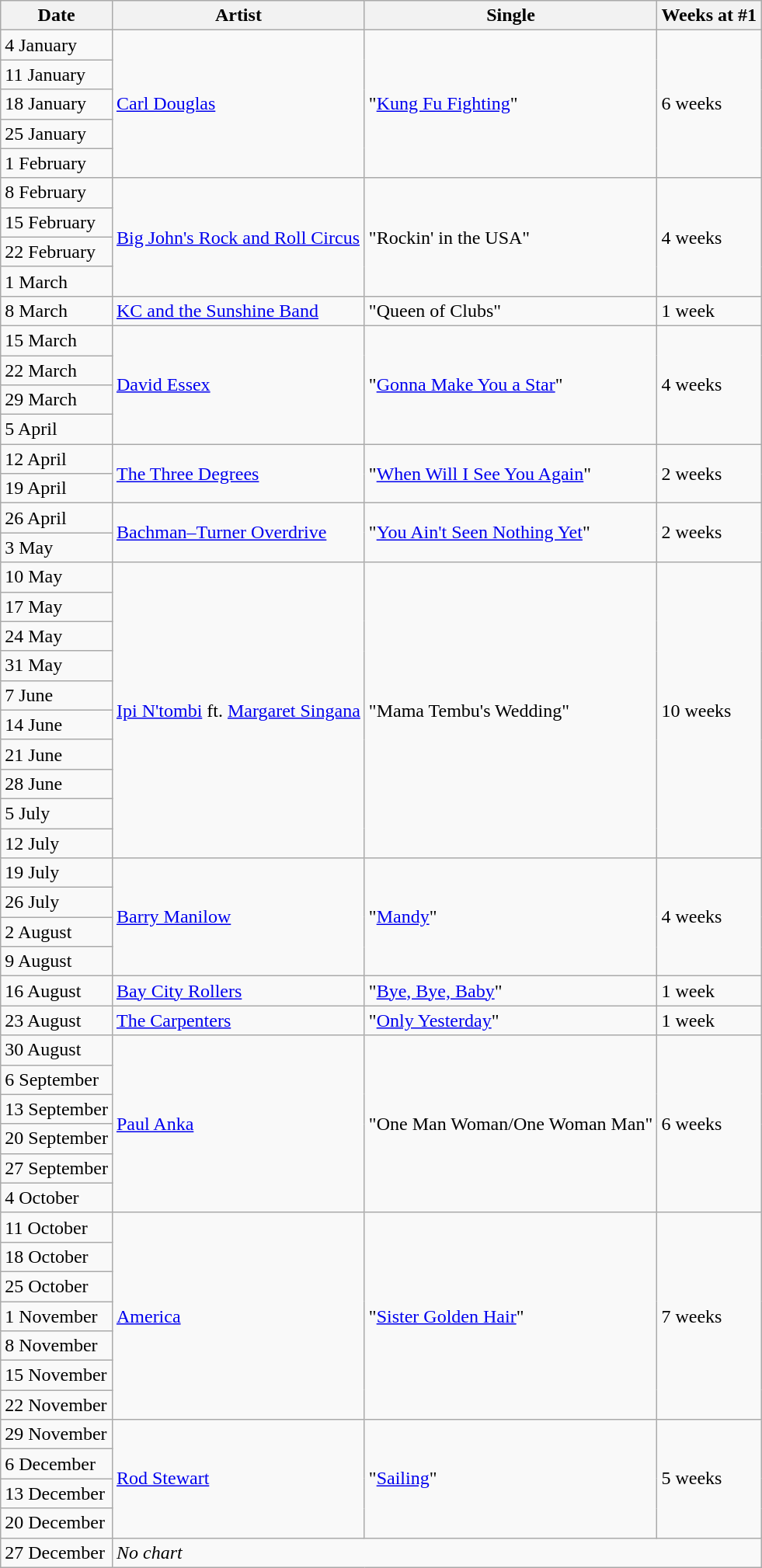<table class="wikitable">
<tr>
<th>Date</th>
<th>Artist</th>
<th>Single</th>
<th>Weeks at #1</th>
</tr>
<tr>
<td>4 January</td>
<td rowspan="5"><a href='#'>Carl Douglas</a></td>
<td rowspan="5">"<a href='#'>Kung Fu Fighting</a>"</td>
<td rowspan="5">6 weeks</td>
</tr>
<tr>
<td>11 January</td>
</tr>
<tr>
<td>18 January</td>
</tr>
<tr>
<td>25 January</td>
</tr>
<tr>
<td>1 February</td>
</tr>
<tr>
<td>8 February</td>
<td rowspan="4"><a href='#'>Big John's Rock and Roll Circus</a></td>
<td rowspan="4">"Rockin' in the USA"</td>
<td rowspan="4">4 weeks</td>
</tr>
<tr>
<td>15 February</td>
</tr>
<tr>
<td>22 February</td>
</tr>
<tr>
<td>1 March</td>
</tr>
<tr>
<td>8 March</td>
<td><a href='#'>KC and the Sunshine Band</a></td>
<td>"Queen of Clubs"</td>
<td>1 week</td>
</tr>
<tr>
<td>15 March</td>
<td rowspan="4"><a href='#'>David Essex</a></td>
<td rowspan="4">"<a href='#'>Gonna Make You a Star</a>"</td>
<td rowspan="4">4 weeks</td>
</tr>
<tr>
<td>22 March</td>
</tr>
<tr>
<td>29 March</td>
</tr>
<tr>
<td>5 April</td>
</tr>
<tr>
<td>12 April</td>
<td rowspan="2"><a href='#'>The Three Degrees</a></td>
<td rowspan="2">"<a href='#'>When Will I See You Again</a>"</td>
<td rowspan="2">2 weeks</td>
</tr>
<tr>
<td>19 April</td>
</tr>
<tr>
<td>26 April</td>
<td rowspan="2"><a href='#'>Bachman–Turner Overdrive</a></td>
<td rowspan="2">"<a href='#'>You Ain't Seen Nothing Yet</a>"</td>
<td rowspan="2">2 weeks</td>
</tr>
<tr>
<td>3 May</td>
</tr>
<tr>
<td>10 May</td>
<td rowspan="10"><a href='#'>Ipi N'tombi</a> ft. <a href='#'>Margaret Singana</a></td>
<td rowspan="10">"Mama Tembu's Wedding"</td>
<td rowspan="10">10 weeks</td>
</tr>
<tr>
<td>17 May</td>
</tr>
<tr>
<td>24 May</td>
</tr>
<tr>
<td>31 May</td>
</tr>
<tr>
<td>7 June</td>
</tr>
<tr>
<td>14 June</td>
</tr>
<tr>
<td>21 June</td>
</tr>
<tr>
<td>28 June</td>
</tr>
<tr>
<td>5 July</td>
</tr>
<tr>
<td>12 July</td>
</tr>
<tr>
<td>19 July</td>
<td rowspan="4"><a href='#'>Barry Manilow</a></td>
<td rowspan="4">"<a href='#'>Mandy</a>"</td>
<td rowspan="4">4 weeks</td>
</tr>
<tr>
<td>26 July</td>
</tr>
<tr>
<td>2 August</td>
</tr>
<tr>
<td>9 August</td>
</tr>
<tr>
<td>16 August</td>
<td><a href='#'>Bay City Rollers</a></td>
<td>"<a href='#'>Bye, Bye, Baby</a>"</td>
<td>1 week</td>
</tr>
<tr>
<td>23 August</td>
<td><a href='#'>The Carpenters</a></td>
<td>"<a href='#'>Only Yesterday</a>"</td>
<td>1 week</td>
</tr>
<tr>
<td>30 August</td>
<td rowspan="6"><a href='#'>Paul Anka</a></td>
<td rowspan="6">"One Man Woman/One Woman Man"</td>
<td rowspan="6">6 weeks</td>
</tr>
<tr>
<td>6 September</td>
</tr>
<tr>
<td>13 September</td>
</tr>
<tr>
<td>20 September</td>
</tr>
<tr>
<td>27 September</td>
</tr>
<tr>
<td>4 October</td>
</tr>
<tr>
<td>11 October</td>
<td rowspan="7"><a href='#'>America</a></td>
<td rowspan="7">"<a href='#'>Sister Golden Hair</a>"</td>
<td rowspan="7">7 weeks</td>
</tr>
<tr>
<td>18 October</td>
</tr>
<tr>
<td>25 October</td>
</tr>
<tr>
<td>1 November</td>
</tr>
<tr>
<td>8 November</td>
</tr>
<tr>
<td>15 November</td>
</tr>
<tr>
<td>22 November</td>
</tr>
<tr>
<td>29 November</td>
<td rowspan="4"><a href='#'>Rod Stewart</a></td>
<td rowspan="4">"<a href='#'>Sailing</a>"</td>
<td rowspan="4">5 weeks</td>
</tr>
<tr>
<td>6 December</td>
</tr>
<tr>
<td>13 December</td>
</tr>
<tr>
<td>20 December</td>
</tr>
<tr>
<td>27 December</td>
<td colspan="3"><em>No chart</em></td>
</tr>
</table>
